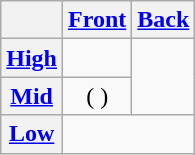<table class="wikitable" style="text-align: center;">
<tr>
<th></th>
<th><a href='#'>Front</a></th>
<th><a href='#'>Back</a></th>
</tr>
<tr>
<th><a href='#'>High</a></th>
<td> </td>
<td rowspan="2"> </td>
</tr>
<tr>
<th><a href='#'>Mid</a></th>
<td>( )</td>
</tr>
<tr>
<th><a href='#'>Low</a></th>
<td colspan="2"> </td>
</tr>
</table>
